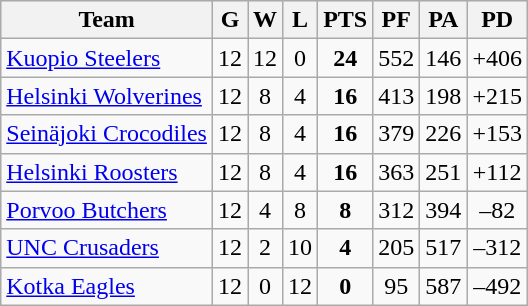<table class="wikitable" border="1">
<tr style="background:#efefef;">
<th>Team</th>
<th>G</th>
<th>W</th>
<th>L</th>
<th>PTS</th>
<th>PF</th>
<th>PA</th>
<th>PD</th>
</tr>
<tr style="text-align:center;">
<td align="left"><a href='#'>Kuopio Steelers</a></td>
<td>12</td>
<td>12</td>
<td>0</td>
<td><strong>24</strong></td>
<td>552</td>
<td>146</td>
<td>+406</td>
</tr>
<tr style="text-align:center;">
<td align="left"><a href='#'>Helsinki Wolverines</a></td>
<td>12</td>
<td>8</td>
<td>4</td>
<td><strong>16</strong></td>
<td>413</td>
<td>198</td>
<td>+215</td>
</tr>
<tr style="text-align:center;">
<td align="left"><a href='#'>Seinäjoki Crocodiles</a></td>
<td>12</td>
<td>8</td>
<td>4</td>
<td><strong>16</strong></td>
<td>379</td>
<td>226</td>
<td>+153</td>
</tr>
<tr style="text-align:center;">
<td align="left"><a href='#'>Helsinki Roosters</a></td>
<td>12</td>
<td>8</td>
<td>4</td>
<td><strong>16</strong></td>
<td>363</td>
<td>251</td>
<td>+112</td>
</tr>
<tr style="text-align:center;">
<td align="left"><a href='#'>Porvoo Butchers</a></td>
<td>12</td>
<td>4</td>
<td>8</td>
<td><strong>8</strong></td>
<td>312</td>
<td>394</td>
<td>–82</td>
</tr>
<tr style="text-align:center;">
<td align="left"><a href='#'>UNC Crusaders</a></td>
<td>12</td>
<td>2</td>
<td>10</td>
<td><strong>4</strong></td>
<td>205</td>
<td>517</td>
<td>–312</td>
</tr>
<tr style="text-align:center;">
<td align="left"><a href='#'>Kotka Eagles</a></td>
<td>12</td>
<td>0</td>
<td>12</td>
<td><strong>0</strong></td>
<td>95</td>
<td>587</td>
<td>–492</td>
</tr>
</table>
